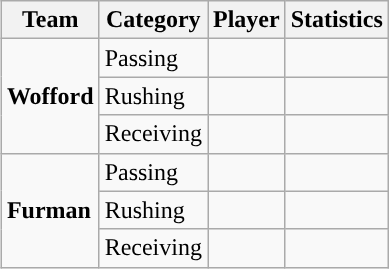<table class="wikitable" style="float: right;">
<tr>
<th>Team</th>
<th>Category</th>
<th>Player</th>
<th>Statistics</th>
</tr>
<tr>
<td rowspan=3><strong>Wofford</strong></td>
<td>Passing</td>
<td></td>
<td></td>
</tr>
<tr>
<td>Rushing</td>
<td></td>
<td></td>
</tr>
<tr>
<td>Receiving</td>
<td></td>
<td></td>
</tr>
<tr>
<td rowspan=3><strong>Furman</strong></td>
<td>Passing</td>
<td></td>
<td></td>
</tr>
<tr>
<td>Rushing</td>
<td></td>
<td></td>
</tr>
<tr>
<td>Receiving</td>
<td></td>
<td></td>
</tr>
</table>
